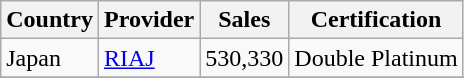<table class="wikitable" border="1">
<tr>
<th>Country</th>
<th>Provider</th>
<th>Sales</th>
<th>Certification</th>
</tr>
<tr>
<td>Japan</td>
<td><a href='#'>RIAJ</a></td>
<td>530,330</td>
<td>Double Platinum</td>
</tr>
<tr>
</tr>
</table>
